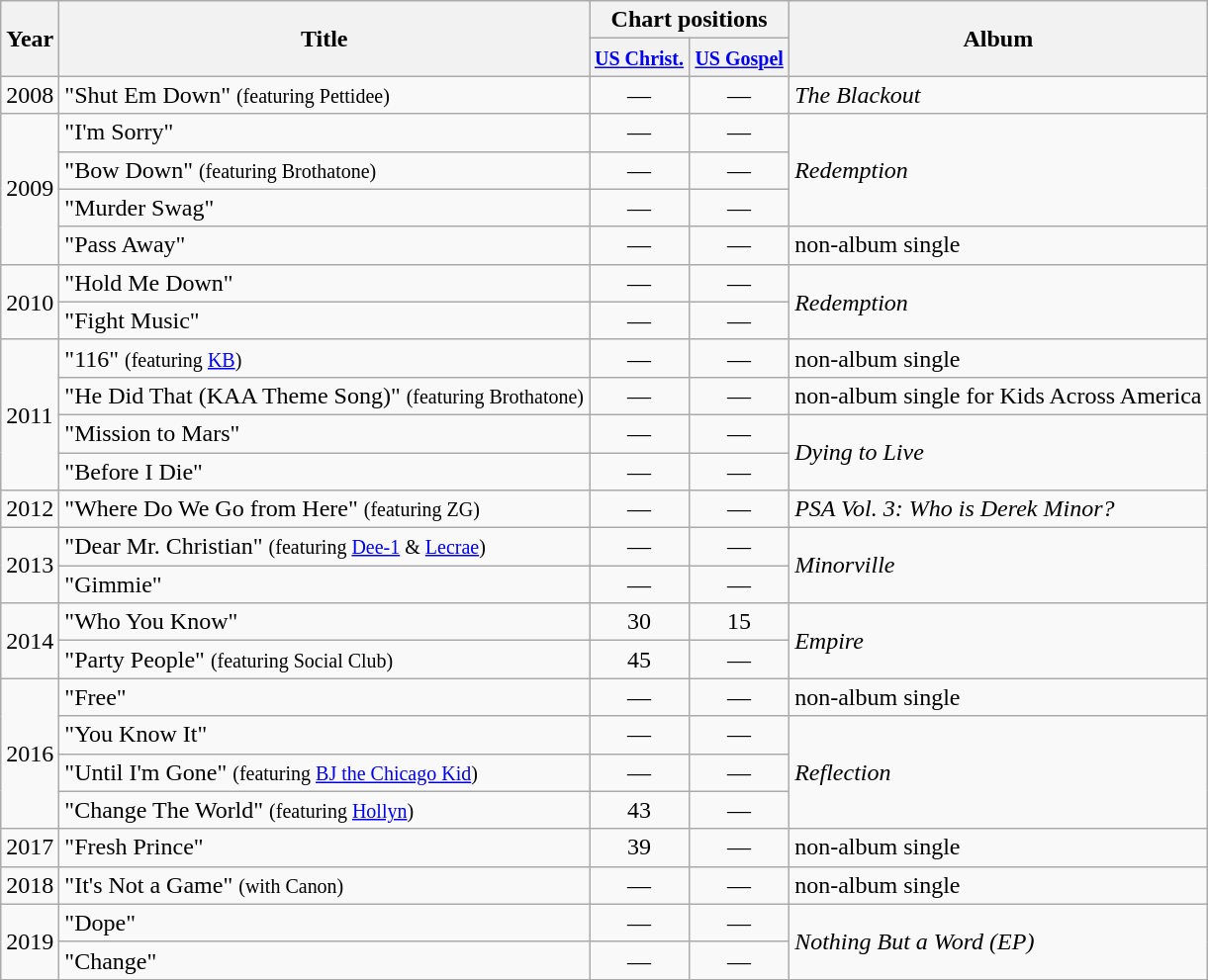<table class="wikitable">
<tr>
<th rowspan="2">Year</th>
<th rowspan="2">Title</th>
<th colspan="2">Chart positions</th>
<th rowspan="2">Album</th>
</tr>
<tr>
<th style="width:60px;"><small><a href='#'>US Christ.</a></small></th>
<th style="width:60px;"><small><a href='#'>US Gospel</a></small></th>
</tr>
<tr>
<td>2008</td>
<td>"Shut Em Down" <small>(featuring Pettidee)</small></td>
<td style="text-align:center;">—</td>
<td style="text-align:center;">—</td>
<td><em>The Blackout</em></td>
</tr>
<tr>
<td rowspan="4">2009</td>
<td>"I'm Sorry"</td>
<td style="text-align:center;">—</td>
<td style="text-align:center;">—</td>
<td rowspan="3"><em>Redemption</em></td>
</tr>
<tr>
<td>"Bow Down" <small>(featuring Brothatone)</small></td>
<td style="text-align:center;">—</td>
<td style="text-align:center;">—</td>
</tr>
<tr>
<td>"Murder Swag"</td>
<td style="text-align:center;">—</td>
<td style="text-align:center;">—</td>
</tr>
<tr>
<td>"Pass Away"</td>
<td style="text-align:center;">—</td>
<td style="text-align:center;">—</td>
<td>non-album single</td>
</tr>
<tr>
<td rowspan="2">2010</td>
<td>"Hold Me Down"</td>
<td style="text-align:center;">—</td>
<td style="text-align:center;">—</td>
<td rowspan="2"><em>Redemption</em></td>
</tr>
<tr>
<td>"Fight Music"</td>
<td style="text-align:center;">—</td>
<td style="text-align:center;">—</td>
</tr>
<tr>
<td rowspan="4">2011</td>
<td>"116" <small>(featuring <a href='#'>KB</a>)</small></td>
<td style="text-align:center;">—</td>
<td style="text-align:center;">—</td>
<td>non-album single</td>
</tr>
<tr>
<td>"He Did That (KAA Theme Song)" <small>(featuring Brothatone)</small></td>
<td style="text-align:center;">—</td>
<td style="text-align:center;">—</td>
<td>non-album single for Kids Across America</td>
</tr>
<tr>
<td>"Mission to Mars"</td>
<td style="text-align:center;">—</td>
<td style="text-align:center;">—</td>
<td rowspan="2"><em>Dying to Live</em></td>
</tr>
<tr>
<td>"Before I Die"</td>
<td style="text-align:center;">—</td>
<td style="text-align:center;">—</td>
</tr>
<tr>
<td>2012</td>
<td>"Where Do We Go from Here" <small>(featuring ZG)</small></td>
<td style="text-align:center;">—</td>
<td style="text-align:center;">—</td>
<td><em>PSA Vol. 3: Who is Derek Minor?</em></td>
</tr>
<tr>
<td rowspan="2">2013</td>
<td>"Dear Mr. Christian" <small>(featuring <a href='#'>Dee-1</a> & <a href='#'>Lecrae</a>)</small></td>
<td style="text-align:center;">—</td>
<td style="text-align:center;">—</td>
<td rowspan="2"><em>Minorville</em></td>
</tr>
<tr>
<td>"Gimmie"</td>
<td style="text-align:center;">—</td>
<td style="text-align:center;">—</td>
</tr>
<tr>
<td rowspan="2">2014</td>
<td>"Who You Know"</td>
<td style="text-align:center;">30</td>
<td style="text-align:center;">15</td>
<td rowspan="2"><em>Empire</em></td>
</tr>
<tr>
<td>"Party People" <small>(featuring Social Club)</small></td>
<td style="text-align:center;">45</td>
<td style="text-align:center;">—</td>
</tr>
<tr>
<td rowspan="4">2016</td>
<td>"Free"</td>
<td style="text-align:center;">—</td>
<td style="text-align:center;">—</td>
<td>non-album single</td>
</tr>
<tr>
<td>"You Know It"</td>
<td style="text-align:center;">—</td>
<td style="text-align:center;">—</td>
<td rowspan="3"><em>Reflection</em></td>
</tr>
<tr>
<td>"Until I'm Gone" <small>(featuring <a href='#'>BJ the Chicago Kid</a>)</small></td>
<td style="text-align:center;">—</td>
<td style="text-align:center;">—</td>
</tr>
<tr>
<td>"Change The World" <small>(featuring <a href='#'>Hollyn</a>)</small></td>
<td style="text-align:center;">43</td>
<td style="text-align:center;">—</td>
</tr>
<tr>
<td rowspan="1">2017</td>
<td>"Fresh Prince"</td>
<td style="text-align:center;">39</td>
<td style="text-align:center;">—</td>
<td>non-album single</td>
</tr>
<tr>
<td rowspan="1">2018</td>
<td>"It's Not a Game" <small>(with Canon)</small></td>
<td style="text-align:center;">—</td>
<td style="text-align:center;">—</td>
<td>non-album single</td>
</tr>
<tr>
<td rowspan="2">2019</td>
<td>"Dope" </td>
<td style="text-align:center;">—</td>
<td style="text-align:center;">—</td>
<td rowspan="2"><em>Nothing But a Word (EP)</em></td>
</tr>
<tr>
<td>"Change" </td>
<td style="text-align:center;">—</td>
<td style="text-align:center;">—</td>
</tr>
</table>
